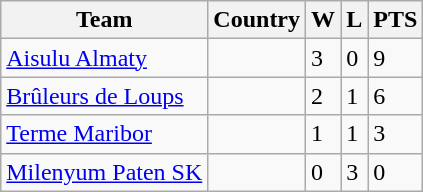<table class="wikitable">
<tr>
<th>Team</th>
<th>Country</th>
<th>W</th>
<th>L</th>
<th>PTS</th>
</tr>
<tr>
<td><a href='#'>Aisulu Almaty</a></td>
<td></td>
<td>3</td>
<td>0</td>
<td>9</td>
</tr>
<tr>
<td><a href='#'>Brûleurs de Loups</a></td>
<td></td>
<td>2</td>
<td>1</td>
<td>6</td>
</tr>
<tr>
<td><a href='#'>Terme Maribor</a></td>
<td></td>
<td>1</td>
<td>1</td>
<td>3</td>
</tr>
<tr>
<td><a href='#'>Milenyum Paten SK</a></td>
<td></td>
<td>0</td>
<td>3</td>
<td>0</td>
</tr>
</table>
